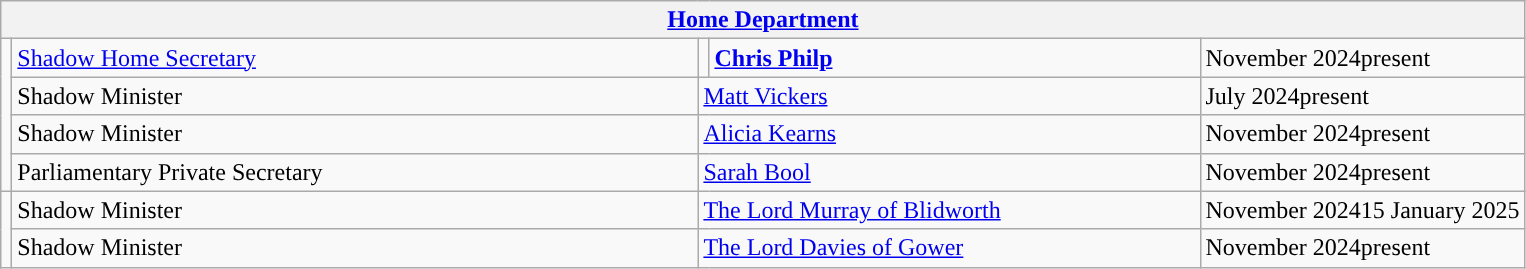<table class="wikitable">
<tr>
<th colspan="5"><a href='#'>Home Department</a></th>
</tr>
<tr>
<td rowspan="4" style="background: "></td>
<td style="width: 450px;"><a href='#'>Shadow Home Secretary</a></td>
<td style="background: "></td>
<td style="width: 320px;"><strong><a href='#'>Chris Philp</a></strong></td>
<td>November 2024present</td>
</tr>
<tr>
<td>Shadow Minister</td>
<td colspan="2"><a href='#'>Matt Vickers</a></td>
<td>July 2024present</td>
</tr>
<tr>
<td>Shadow Minister</td>
<td colspan="2"><a href='#'>Alicia Kearns</a></td>
<td>November 2024present</td>
</tr>
<tr>
<td>Parliamentary Private Secretary</td>
<td colspan="2"><a href='#'>Sarah Bool</a></td>
<td>November 2024present</td>
</tr>
<tr>
<td rowspan=2 style="background: "></td>
<td>Shadow Minister</td>
<td colspan="2"><a href='#'>The Lord Murray of Blidworth</a></td>
<td>November 202415 January 2025</td>
</tr>
<tr>
<td>Shadow Minister</td>
<td colspan="2"><a href='#'>The Lord Davies of Gower</a></td>
<td>November 2024present</td>
</tr>
</table>
